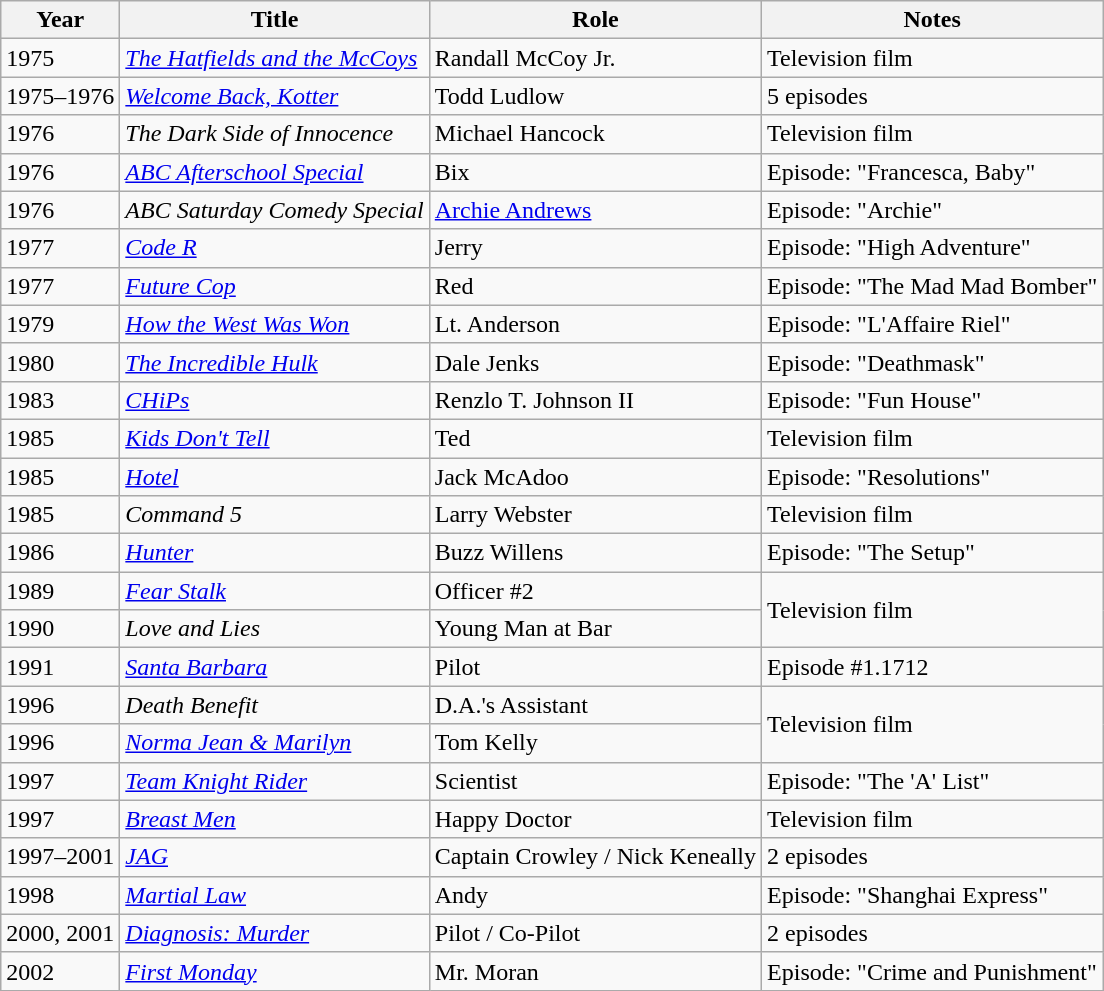<table class="wikitable sortable">
<tr>
<th>Year</th>
<th>Title</th>
<th>Role</th>
<th>Notes</th>
</tr>
<tr>
<td>1975</td>
<td><a href='#'><em>The Hatfields and the McCoys</em></a></td>
<td>Randall McCoy Jr.</td>
<td>Television film</td>
</tr>
<tr>
<td>1975–1976</td>
<td><em><a href='#'>Welcome Back, Kotter</a></em></td>
<td>Todd Ludlow</td>
<td>5 episodes</td>
</tr>
<tr>
<td>1976</td>
<td><em>The Dark Side of Innocence</em></td>
<td>Michael Hancock</td>
<td>Television film</td>
</tr>
<tr>
<td>1976</td>
<td><em><a href='#'>ABC Afterschool Special</a></em></td>
<td>Bix</td>
<td>Episode: "Francesca, Baby"</td>
</tr>
<tr>
<td>1976</td>
<td><em>ABC Saturday Comedy Special</em></td>
<td><a href='#'>Archie Andrews</a></td>
<td>Episode: "Archie"</td>
</tr>
<tr>
<td>1977</td>
<td><em><a href='#'>Code R</a></em></td>
<td>Jerry</td>
<td>Episode: "High Adventure"</td>
</tr>
<tr>
<td>1977</td>
<td><a href='#'><em>Future Cop</em></a></td>
<td>Red</td>
<td>Episode: "The Mad Mad Bomber"</td>
</tr>
<tr>
<td>1979</td>
<td><a href='#'><em>How the West Was Won</em></a></td>
<td>Lt. Anderson</td>
<td>Episode: "L'Affaire Riel"</td>
</tr>
<tr>
<td>1980</td>
<td><a href='#'><em>The Incredible Hulk</em></a></td>
<td>Dale Jenks</td>
<td>Episode: "Deathmask"</td>
</tr>
<tr>
<td>1983</td>
<td><em><a href='#'>CHiPs</a></em></td>
<td>Renzlo T. Johnson II</td>
<td>Episode: "Fun House"</td>
</tr>
<tr>
<td>1985</td>
<td><em><a href='#'>Kids Don't Tell</a></em></td>
<td>Ted</td>
<td>Television film</td>
</tr>
<tr>
<td>1985</td>
<td><a href='#'><em>Hotel</em></a></td>
<td>Jack McAdoo</td>
<td>Episode: "Resolutions"</td>
</tr>
<tr>
<td>1985</td>
<td><em>Command 5</em></td>
<td>Larry Webster</td>
<td>Television film</td>
</tr>
<tr>
<td>1986</td>
<td><a href='#'><em>Hunter</em></a></td>
<td>Buzz Willens</td>
<td>Episode: "The Setup"</td>
</tr>
<tr>
<td>1989</td>
<td><em><a href='#'>Fear Stalk</a></em></td>
<td>Officer #2</td>
<td rowspan="2">Television film</td>
</tr>
<tr>
<td>1990</td>
<td><em>Love and Lies</em></td>
<td>Young Man at Bar</td>
</tr>
<tr>
<td>1991</td>
<td><a href='#'><em>Santa Barbara</em></a></td>
<td>Pilot</td>
<td>Episode #1.1712</td>
</tr>
<tr>
<td>1996</td>
<td><em>Death Benefit</em></td>
<td>D.A.'s Assistant</td>
<td rowspan="2">Television film</td>
</tr>
<tr>
<td>1996</td>
<td><em><a href='#'>Norma Jean & Marilyn</a></em></td>
<td>Tom Kelly</td>
</tr>
<tr>
<td>1997</td>
<td><em><a href='#'>Team Knight Rider</a></em></td>
<td>Scientist</td>
<td>Episode: "The 'A' List"</td>
</tr>
<tr>
<td>1997</td>
<td><em><a href='#'>Breast Men</a></em></td>
<td>Happy Doctor</td>
<td>Television film</td>
</tr>
<tr>
<td>1997–2001</td>
<td><a href='#'><em>JAG</em></a></td>
<td>Captain Crowley / Nick Keneally</td>
<td>2 episodes</td>
</tr>
<tr>
<td>1998</td>
<td><a href='#'><em>Martial Law</em></a></td>
<td>Andy</td>
<td>Episode: "Shanghai Express"</td>
</tr>
<tr>
<td>2000, 2001</td>
<td><em><a href='#'>Diagnosis: Murder</a></em></td>
<td>Pilot / Co-Pilot</td>
<td>2 episodes</td>
</tr>
<tr>
<td>2002</td>
<td><em><a href='#'>First Monday</a></em></td>
<td>Mr. Moran</td>
<td>Episode: "Crime and Punishment"</td>
</tr>
</table>
